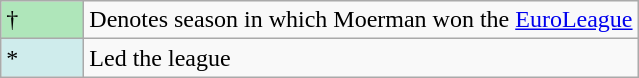<table class="wikitable">
<tr>
<td style="background:#AFE6BA; width:3em;">†</td>
<td>Denotes season in which Moerman won the <a href='#'>EuroLeague</a></td>
</tr>
<tr>
<td style="background:#CFECEC; width:1em">*</td>
<td>Led the league</td>
</tr>
</table>
